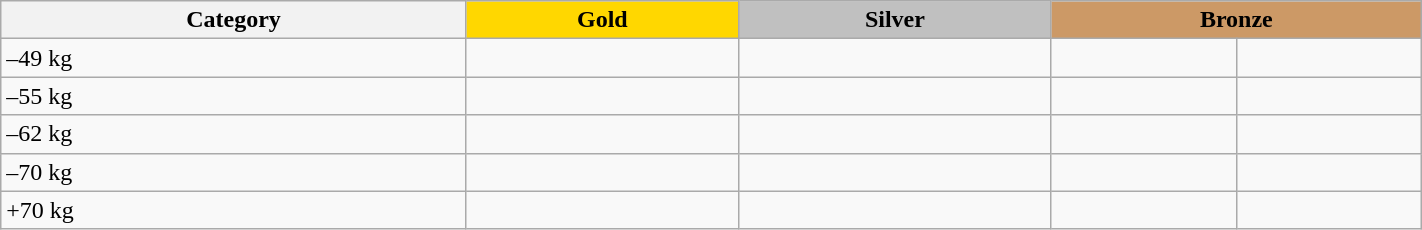<table class=wikitable  width=75%>
<tr>
<th>Category</th>
<th style="background: gold">Gold</th>
<th style="background: silver">Silver</th>
<th style="background: #cc9966" colspan=2>Bronze</th>
</tr>
<tr>
<td>–49 kg</td>
<td></td>
<td></td>
<td></td>
<td></td>
</tr>
<tr>
<td>–55 kg</td>
<td></td>
<td></td>
<td></td>
<td></td>
</tr>
<tr>
<td>–62 kg</td>
<td></td>
<td></td>
<td></td>
<td></td>
</tr>
<tr>
<td>–70 kg</td>
<td></td>
<td></td>
<td></td>
<td></td>
</tr>
<tr>
<td>+70 kg</td>
<td></td>
<td></td>
<td></td>
<td></td>
</tr>
</table>
